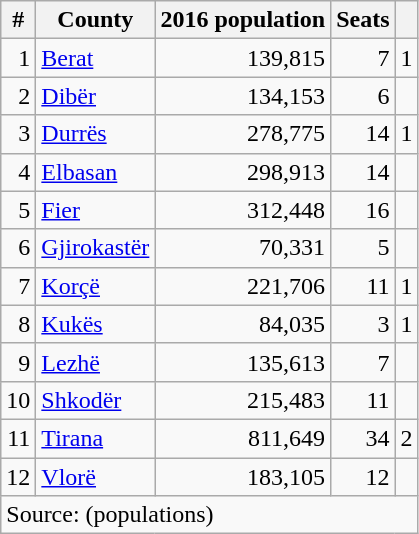<table class="wikitable" style=text-align:right>
<tr>
<th>#</th>
<th>County</th>
<th>2016 population</th>
<th>Seats</th>
<th></th>
</tr>
<tr>
<td>1</td>
<td align=left><a href='#'>Berat</a></td>
<td>139,815</td>
<td>7</td>
<td align=center> 1</td>
</tr>
<tr>
<td>2</td>
<td align=left><a href='#'>Dibër</a></td>
<td>134,153</td>
<td>6</td>
<td align=center></td>
</tr>
<tr>
<td>3</td>
<td align=left><a href='#'>Durrës</a></td>
<td>278,775</td>
<td>14</td>
<td align=center> 1</td>
</tr>
<tr>
<td>4</td>
<td align=left><a href='#'>Elbasan</a></td>
<td>298,913</td>
<td>14</td>
<td align=center></td>
</tr>
<tr>
<td>5</td>
<td align=left><a href='#'>Fier</a></td>
<td>312,448</td>
<td>16</td>
<td align=center></td>
</tr>
<tr>
<td>6</td>
<td align=left><a href='#'>Gjirokastër</a></td>
<td>70,331</td>
<td>5</td>
<td align=center></td>
</tr>
<tr>
<td>7</td>
<td align=left><a href='#'>Korçë</a></td>
<td>221,706</td>
<td>11</td>
<td align=center> 1</td>
</tr>
<tr>
<td>8</td>
<td align=left><a href='#'>Kukës</a></td>
<td>84,035</td>
<td>3</td>
<td align=center> 1</td>
</tr>
<tr>
<td>9</td>
<td align=left><a href='#'>Lezhë</a></td>
<td>135,613</td>
<td>7</td>
<td align=center></td>
</tr>
<tr>
<td>10</td>
<td align=left><a href='#'>Shkodër</a></td>
<td>215,483</td>
<td>11</td>
<td align=center></td>
</tr>
<tr>
<td>11</td>
<td align=left><a href='#'>Tirana</a></td>
<td>811,649</td>
<td>34</td>
<td align=center> 2</td>
</tr>
<tr>
<td>12</td>
<td align=left><a href='#'>Vlorë</a></td>
<td>183,105</td>
<td>12</td>
<td align=center></td>
</tr>
<tr>
<td align=left colspan=5>Source:  (populations)</td>
</tr>
</table>
